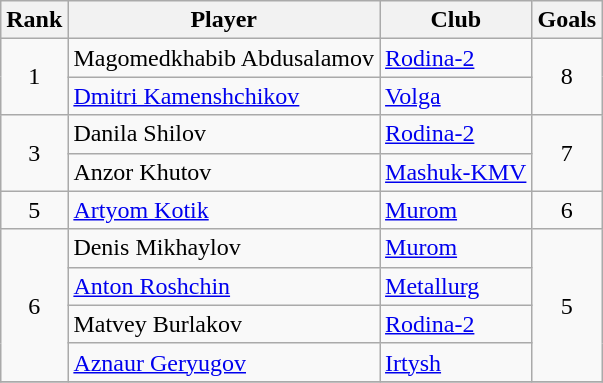<table class="wikitable" style="text-align:center">
<tr>
<th>Rank</th>
<th>Player</th>
<th>Club</th>
<th>Goals</th>
</tr>
<tr>
<td rowspan="2">1</td>
<td style="text-align: left;">Magomedkhabib Abdusalamov</td>
<td style="text-align: left;"><a href='#'>Rodina-2</a></td>
<td rowspan="2">8</td>
</tr>
<tr>
<td style="text-align: left;"><a href='#'>Dmitri Kamenshchikov</a></td>
<td style="text-align: left;"><a href='#'>Volga</a></td>
</tr>
<tr>
<td rowspan="2">3</td>
<td style="text-align: left;">Danila Shilov</td>
<td style="text-align: left;"><a href='#'>Rodina-2</a></td>
<td rowspan="2">7</td>
</tr>
<tr>
<td style="text-align: left;">Anzor Khutov</td>
<td style="text-align: left;"><a href='#'>Mashuk-KMV</a></td>
</tr>
<tr>
<td>5</td>
<td style="text-align: left;"><a href='#'>Artyom Kotik</a></td>
<td style="text-align: left;"><a href='#'>Murom</a></td>
<td>6</td>
</tr>
<tr>
<td rowspan="4">6</td>
<td style="text-align: left;">Denis Mikhaylov</td>
<td style="text-align: left;"><a href='#'>Murom</a></td>
<td rowspan="4">5</td>
</tr>
<tr>
<td style="text-align: left;"><a href='#'>Anton Roshchin</a></td>
<td style="text-align: left;"><a href='#'>Metallurg</a></td>
</tr>
<tr>
<td style="text-align: left;">Matvey Burlakov</td>
<td style="text-align: left;"><a href='#'>Rodina-2</a></td>
</tr>
<tr>
<td style="text-align: left;"><a href='#'>Aznaur Geryugov</a></td>
<td style="text-align: left;"><a href='#'>Irtysh</a></td>
</tr>
<tr>
</tr>
</table>
